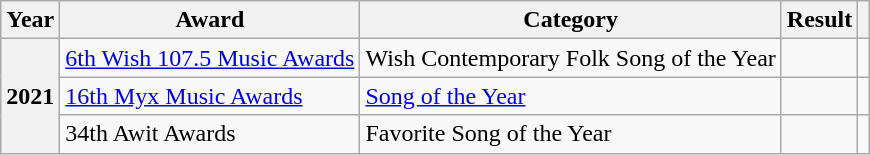<table class="wikitable">
<tr>
<th>Year</th>
<th>Award</th>
<th>Category</th>
<th>Result</th>
<th></th>
</tr>
<tr>
<th rowspan="3">2021</th>
<td><a href='#'>6th Wish 107.5 Music Awards</a></td>
<td>Wish Contemporary Folk Song of the Year</td>
<td></td>
<td></td>
</tr>
<tr>
<td><a href='#'>16th Myx Music Awards</a></td>
<td><a href='#'>Song of the Year</a></td>
<td></td>
<td></td>
</tr>
<tr>
<td>34th Awit Awards</td>
<td>Favorite Song of the Year</td>
<td></td>
<td></td>
</tr>
</table>
